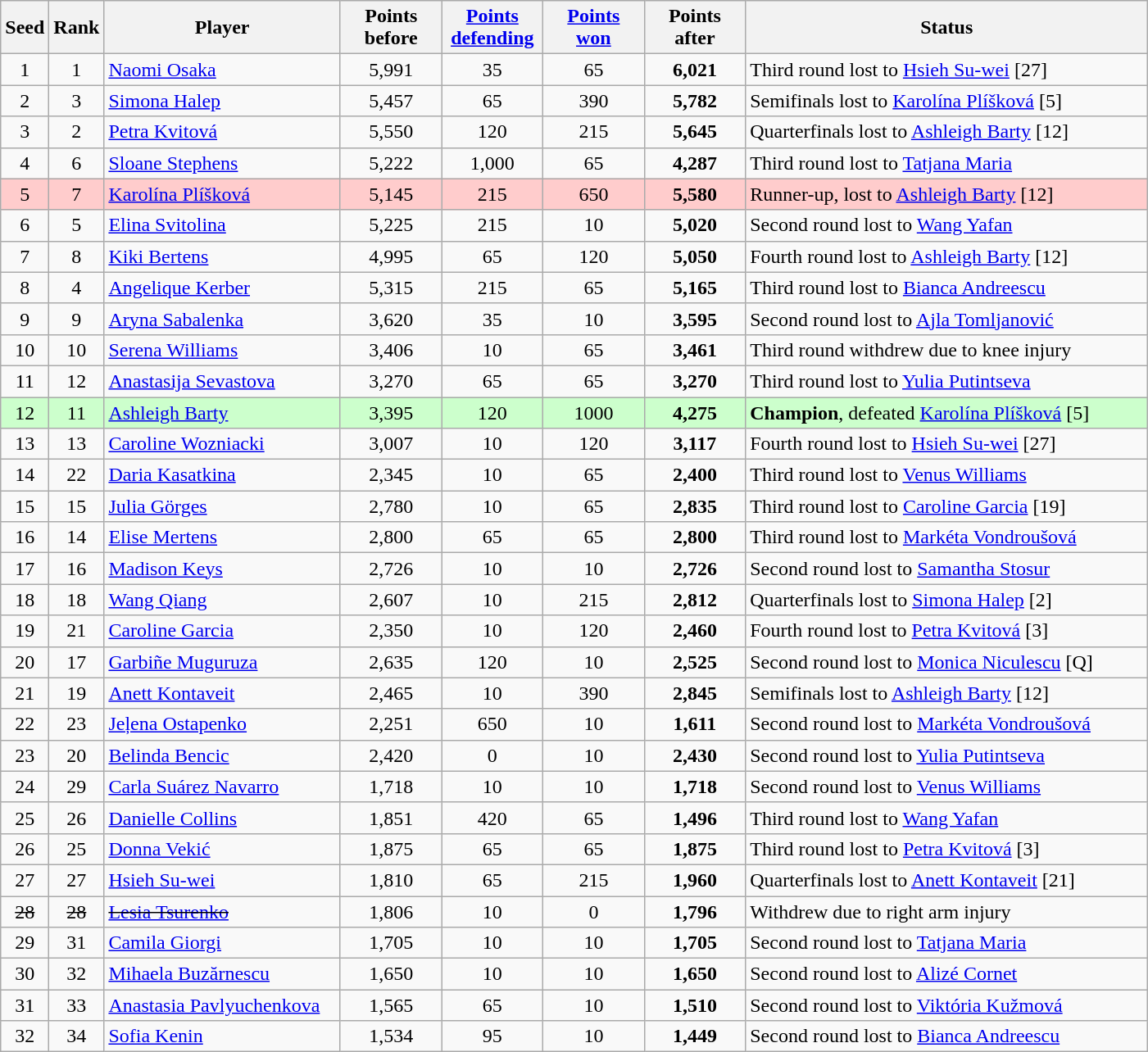<table class="wikitable sortable">
<tr>
<th style="width:30px;">Seed</th>
<th style="width:30px;">Rank</th>
<th style="width:185px;">Player</th>
<th style="width:75px;">Points before</th>
<th style="width:75px;"><a href='#'>Points defending</a></th>
<th style="width:75px;"><a href='#'>Points won</a></th>
<th style="width:75px;">Points after</th>
<th style="width:320px;">Status</th>
</tr>
<tr style=>
<td style="text-align:center;">1</td>
<td style="text-align:center;">1</td>
<td> <a href='#'>Naomi Osaka</a></td>
<td style="text-align:center;">5,991</td>
<td style="text-align:center;">35</td>
<td style="text-align:center;">65</td>
<td style="text-align:center;"><strong>6,021</strong></td>
<td>Third round lost to  <a href='#'>Hsieh Su-wei</a> [27]</td>
</tr>
<tr style=>
<td style="text-align:center;">2</td>
<td style="text-align:center;">3</td>
<td> <a href='#'>Simona Halep</a></td>
<td style="text-align:center;">5,457</td>
<td style="text-align:center;">65</td>
<td style="text-align:center;">390</td>
<td style="text-align:center;"><strong>5,782</strong></td>
<td>Semifinals lost to  <a href='#'>Karolína Plíšková</a> [5]</td>
</tr>
<tr style=>
<td style="text-align:center;">3</td>
<td style="text-align:center;">2</td>
<td> <a href='#'>Petra Kvitová</a></td>
<td style="text-align:center;">5,550</td>
<td style="text-align:center;">120</td>
<td style="text-align:center;">215</td>
<td style="text-align:center;"><strong>5,645</strong></td>
<td>Quarterfinals lost to  <a href='#'>Ashleigh Barty</a> [12]</td>
</tr>
<tr style=>
<td style="text-align:center;">4</td>
<td style="text-align:center;">6</td>
<td> <a href='#'>Sloane Stephens</a></td>
<td style="text-align:center;">5,222</td>
<td style="text-align:center;">1,000</td>
<td style="text-align:center;">65</td>
<td style="text-align:center;"><strong>4,287</strong></td>
<td>Third round lost to  <a href='#'>Tatjana Maria</a></td>
</tr>
<tr style="background:#fcc;">
<td style="text-align:center;">5</td>
<td style="text-align:center;">7</td>
<td> <a href='#'>Karolína Plíšková</a></td>
<td style="text-align:center;">5,145</td>
<td style="text-align:center;">215</td>
<td style="text-align:center;">650</td>
<td style="text-align:center;"><strong>5,580</strong></td>
<td>Runner-up, lost to  <a href='#'>Ashleigh Barty</a> [12]</td>
</tr>
<tr style=>
<td style="text-align:center;">6</td>
<td style="text-align:center;">5</td>
<td> <a href='#'>Elina Svitolina</a></td>
<td style="text-align:center;">5,225</td>
<td style="text-align:center;">215</td>
<td style="text-align:center;">10</td>
<td style="text-align:center;"><strong>5,020</strong></td>
<td>Second round lost to  <a href='#'>Wang Yafan</a></td>
</tr>
<tr style=>
<td style="text-align:center;">7</td>
<td style="text-align:center;">8</td>
<td> <a href='#'>Kiki Bertens</a></td>
<td style="text-align:center;">4,995</td>
<td style="text-align:center;">65</td>
<td style="text-align:center;">120</td>
<td style="text-align:center;"><strong>5,050</strong></td>
<td>Fourth round lost to  <a href='#'>Ashleigh Barty</a> [12]</td>
</tr>
<tr style=>
<td style="text-align:center;">8</td>
<td style="text-align:center;">4</td>
<td> <a href='#'>Angelique Kerber</a></td>
<td style="text-align:center;">5,315</td>
<td style="text-align:center;">215</td>
<td style="text-align:center;">65</td>
<td style="text-align:center;"><strong>5,165</strong></td>
<td>Third round lost to  <a href='#'>Bianca Andreescu</a></td>
</tr>
<tr style=>
<td style="text-align:center;">9</td>
<td style="text-align:center;">9</td>
<td> <a href='#'>Aryna Sabalenka</a></td>
<td style="text-align:center;">3,620</td>
<td style="text-align:center;">35</td>
<td style="text-align:center;">10</td>
<td style="text-align:center;"><strong>3,595</strong></td>
<td>Second round lost to  <a href='#'>Ajla Tomljanović</a></td>
</tr>
<tr style=>
<td style="text-align:center;">10</td>
<td style="text-align:center;">10</td>
<td> <a href='#'>Serena Williams</a></td>
<td style="text-align:center;">3,406</td>
<td style="text-align:center;">10</td>
<td style="text-align:center;">65</td>
<td style="text-align:center;"><strong>3,461</strong></td>
<td>Third round withdrew due to knee injury</td>
</tr>
<tr style=>
<td style="text-align:center;">11</td>
<td style="text-align:center;">12</td>
<td> <a href='#'>Anastasija Sevastova</a></td>
<td style="text-align:center;">3,270</td>
<td style="text-align:center;">65</td>
<td style="text-align:center;">65</td>
<td style="text-align:center;"><strong>3,270</strong></td>
<td>Third round lost to  <a href='#'>Yulia Putintseva</a></td>
</tr>
<tr style="background:#cfc;">
<td style="text-align:center;">12</td>
<td style="text-align:center;">11</td>
<td> <a href='#'>Ashleigh Barty</a></td>
<td style="text-align:center;">3,395</td>
<td style="text-align:center;">120</td>
<td style="text-align:center;">1000</td>
<td style="text-align:center;"><strong>4,275</strong></td>
<td><strong>Champion</strong>, defeated  <a href='#'>Karolína Plíšková</a> [5]</td>
</tr>
<tr style=>
<td style="text-align:center;">13</td>
<td style="text-align:center;">13</td>
<td> <a href='#'>Caroline Wozniacki</a></td>
<td style="text-align:center;">3,007</td>
<td style="text-align:center;">10</td>
<td style="text-align:center;">120</td>
<td style="text-align:center;"><strong>3,117</strong></td>
<td>Fourth round lost to  <a href='#'>Hsieh Su-wei</a> [27]</td>
</tr>
<tr style=>
<td style="text-align:center;">14</td>
<td style="text-align:center;">22</td>
<td> <a href='#'>Daria Kasatkina</a></td>
<td style="text-align:center;">2,345</td>
<td style="text-align:center;">10</td>
<td style="text-align:center;">65</td>
<td style="text-align:center;"><strong>2,400</strong></td>
<td>Third round lost to  <a href='#'>Venus Williams</a></td>
</tr>
<tr style=>
<td style="text-align:center;">15</td>
<td style="text-align:center;">15</td>
<td> <a href='#'>Julia Görges</a></td>
<td style="text-align:center;">2,780</td>
<td style="text-align:center;">10</td>
<td style="text-align:center;">65</td>
<td style="text-align:center;"><strong>2,835</strong></td>
<td>Third round lost to  <a href='#'>Caroline Garcia</a> [19]</td>
</tr>
<tr style=>
<td style="text-align:center;">16</td>
<td style="text-align:center;">14</td>
<td> <a href='#'>Elise Mertens</a></td>
<td style="text-align:center;">2,800</td>
<td style="text-align:center;">65</td>
<td style="text-align:center;">65</td>
<td style="text-align:center;"><strong>2,800</strong></td>
<td>Third round lost to  <a href='#'>Markéta Vondroušová</a></td>
</tr>
<tr style=>
<td style="text-align:center;">17</td>
<td style="text-align:center;">16</td>
<td> <a href='#'>Madison Keys</a></td>
<td style="text-align:center;">2,726</td>
<td style="text-align:center;">10</td>
<td style="text-align:center;">10</td>
<td style="text-align:center;"><strong>2,726</strong></td>
<td>Second round lost to  <a href='#'>Samantha Stosur</a></td>
</tr>
<tr style=>
<td style="text-align:center;">18</td>
<td style="text-align:center;">18</td>
<td> <a href='#'>Wang Qiang</a></td>
<td style="text-align:center;">2,607</td>
<td style="text-align:center;">10</td>
<td style="text-align:center;">215</td>
<td style="text-align:center;"><strong>2,812</strong></td>
<td>Quarterfinals lost to  <a href='#'>Simona Halep</a> [2]</td>
</tr>
<tr style=>
<td style="text-align:center;">19</td>
<td style="text-align:center;">21</td>
<td> <a href='#'>Caroline Garcia</a></td>
<td style="text-align:center;">2,350</td>
<td style="text-align:center;">10</td>
<td style="text-align:center;">120</td>
<td style="text-align:center;"><strong>2,460</strong></td>
<td>Fourth round lost to  <a href='#'>Petra Kvitová</a> [3]</td>
</tr>
<tr style=>
<td style="text-align:center;">20</td>
<td style="text-align:center;">17</td>
<td> <a href='#'>Garbiñe Muguruza</a></td>
<td style="text-align:center;">2,635</td>
<td style="text-align:center;">120</td>
<td style="text-align:center;">10</td>
<td style="text-align:center;"><strong>2,525</strong></td>
<td>Second round lost to  <a href='#'>Monica Niculescu</a> [Q]</td>
</tr>
<tr style=>
<td style="text-align:center;">21</td>
<td style="text-align:center;">19</td>
<td> <a href='#'>Anett Kontaveit</a></td>
<td style="text-align:center;">2,465</td>
<td style="text-align:center;">10</td>
<td style="text-align:center;">390</td>
<td style="text-align:center;"><strong>2,845</strong></td>
<td>Semifinals lost to  <a href='#'>Ashleigh Barty</a> [12]</td>
</tr>
<tr style=>
<td style="text-align:center;">22</td>
<td style="text-align:center;">23</td>
<td> <a href='#'>Jeļena Ostapenko</a></td>
<td style="text-align:center;">2,251</td>
<td style="text-align:center;">650</td>
<td style="text-align:center;">10</td>
<td style="text-align:center;"><strong>1,611</strong></td>
<td>Second round lost to  <a href='#'>Markéta Vondroušová</a></td>
</tr>
<tr style=>
<td style="text-align:center;">23</td>
<td style="text-align:center;">20</td>
<td> <a href='#'>Belinda Bencic</a></td>
<td style="text-align:center;">2,420</td>
<td style="text-align:center;">0</td>
<td style="text-align:center;">10</td>
<td style="text-align:center;"><strong>2,430</strong></td>
<td>Second round lost to  <a href='#'>Yulia Putintseva</a></td>
</tr>
<tr style=>
<td style="text-align:center;">24</td>
<td style="text-align:center;">29</td>
<td> <a href='#'>Carla Suárez Navarro</a></td>
<td style="text-align:center;">1,718</td>
<td style="text-align:center;">10</td>
<td style="text-align:center;">10</td>
<td style="text-align:center;"><strong>1,718</strong></td>
<td>Second round lost to  <a href='#'>Venus Williams</a></td>
</tr>
<tr style=>
<td style="text-align:center;">25</td>
<td style="text-align:center;">26</td>
<td> <a href='#'>Danielle Collins</a></td>
<td style="text-align:center;">1,851</td>
<td style="text-align:center;">420</td>
<td style="text-align:center;">65</td>
<td style="text-align:center;"><strong>1,496</strong></td>
<td>Third round lost to  <a href='#'>Wang Yafan</a></td>
</tr>
<tr style=>
<td style="text-align:center;">26</td>
<td style="text-align:center;">25</td>
<td> <a href='#'>Donna Vekić</a></td>
<td style="text-align:center;">1,875</td>
<td style="text-align:center;">65</td>
<td style="text-align:center;">65</td>
<td style="text-align:center;"><strong>1,875</strong></td>
<td>Third round lost to  <a href='#'>Petra Kvitová</a> [3]</td>
</tr>
<tr style=>
<td style="text-align:center;">27</td>
<td style="text-align:center;">27</td>
<td> <a href='#'>Hsieh Su-wei</a></td>
<td style="text-align:center;">1,810</td>
<td style="text-align:center;">65</td>
<td style="text-align:center;">215</td>
<td style="text-align:center;"><strong>1,960</strong></td>
<td>Quarterfinals lost to  <a href='#'>Anett Kontaveit</a> [21]</td>
</tr>
<tr style=>
<td style="text-align:center;"><s>28</s></td>
<td style="text-align:center;"><s>28</s></td>
<td><s> <a href='#'>Lesia Tsurenko</a> </s></td>
<td style="text-align:center;">1,806</td>
<td style="text-align:center;">10</td>
<td style="text-align:center;">0</td>
<td style="text-align:center;"><strong>1,796</strong></td>
<td>Withdrew due to right arm injury</td>
</tr>
<tr style=>
<td style="text-align:center;">29</td>
<td style="text-align:center;">31</td>
<td> <a href='#'>Camila Giorgi</a></td>
<td style="text-align:center;">1,705</td>
<td style="text-align:center;">10</td>
<td style="text-align:center;">10</td>
<td style="text-align:center;"><strong>1,705</strong></td>
<td>Second round lost to  <a href='#'>Tatjana Maria</a></td>
</tr>
<tr style=>
<td style="text-align:center;">30</td>
<td style="text-align:center;">32</td>
<td> <a href='#'>Mihaela Buzărnescu</a></td>
<td style="text-align:center;">1,650</td>
<td style="text-align:center;">10</td>
<td style="text-align:center;">10</td>
<td style="text-align:center;"><strong>1,650</strong></td>
<td>Second round lost to  <a href='#'>Alizé Cornet</a></td>
</tr>
<tr style=>
<td style="text-align:center;">31</td>
<td style="text-align:center;">33</td>
<td> <a href='#'>Anastasia Pavlyuchenkova</a></td>
<td style="text-align:center;">1,565</td>
<td style="text-align:center;">65</td>
<td style="text-align:center;">10</td>
<td style="text-align:center;"><strong>1,510</strong></td>
<td>Second round lost to  <a href='#'>Viktória Kužmová</a></td>
</tr>
<tr style=>
<td style="text-align:center;">32</td>
<td style="text-align:center;">34</td>
<td> <a href='#'>Sofia Kenin</a></td>
<td style="text-align:center;">1,534</td>
<td style="text-align:center;">95</td>
<td style="text-align:center;">10</td>
<td style="text-align:center;"><strong>1,449</strong></td>
<td>Second round lost to  <a href='#'>Bianca Andreescu</a></td>
</tr>
</table>
